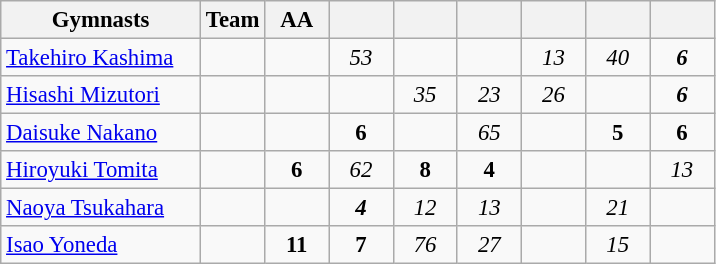<table class="wikitable sortable collapsible autocollapse plainrowheaders" style="text-align:center; font-size:95%;">
<tr>
<th width=28% class=unsortable>Gymnasts</th>
<th width=9% class=unsortable>Team</th>
<th width=9% class=unsortable>AA</th>
<th width=9% class=unsortable></th>
<th width=9% class=unsortable></th>
<th width=9% class=unsortable></th>
<th width=9% class=unsortable></th>
<th width=9% class=unsortable></th>
<th width=9% class=unsortable></th>
</tr>
<tr>
<td align=left><a href='#'>Takehiro Kashima</a></td>
<td></td>
<td></td>
<td><em>53</em></td>
<td></td>
<td></td>
<td><em>13</em></td>
<td><em>40</em></td>
<td><strong><em>6</em></strong></td>
</tr>
<tr>
<td align=left><a href='#'>Hisashi Mizutori</a></td>
<td></td>
<td></td>
<td></td>
<td><em>35</em></td>
<td><em>23</em></td>
<td><em>26</em></td>
<td></td>
<td><strong><em>6</em></strong></td>
</tr>
<tr>
<td align=left><a href='#'>Daisuke Nakano</a></td>
<td></td>
<td></td>
<td><strong>6</strong></td>
<td></td>
<td><em>65</em></td>
<td></td>
<td><strong>5</strong></td>
<td><strong>6</strong></td>
</tr>
<tr>
<td align=left><a href='#'>Hiroyuki Tomita</a></td>
<td></td>
<td><strong>6</strong></td>
<td><em>62</em></td>
<td><strong>8</strong></td>
<td><strong>4</strong></td>
<td></td>
<td></td>
<td><em>13</em></td>
</tr>
<tr>
<td align=left><a href='#'>Naoya Tsukahara</a></td>
<td></td>
<td></td>
<td><strong><em>4</em></strong></td>
<td><em>12</em></td>
<td><em>13</em></td>
<td></td>
<td><em>21</em></td>
<td></td>
</tr>
<tr>
<td align=left><a href='#'>Isao Yoneda</a></td>
<td></td>
<td><strong>11</strong></td>
<td><strong>7</strong></td>
<td><em>76</em></td>
<td><em>27</em></td>
<td></td>
<td><em>15</em></td>
<td></td>
</tr>
</table>
